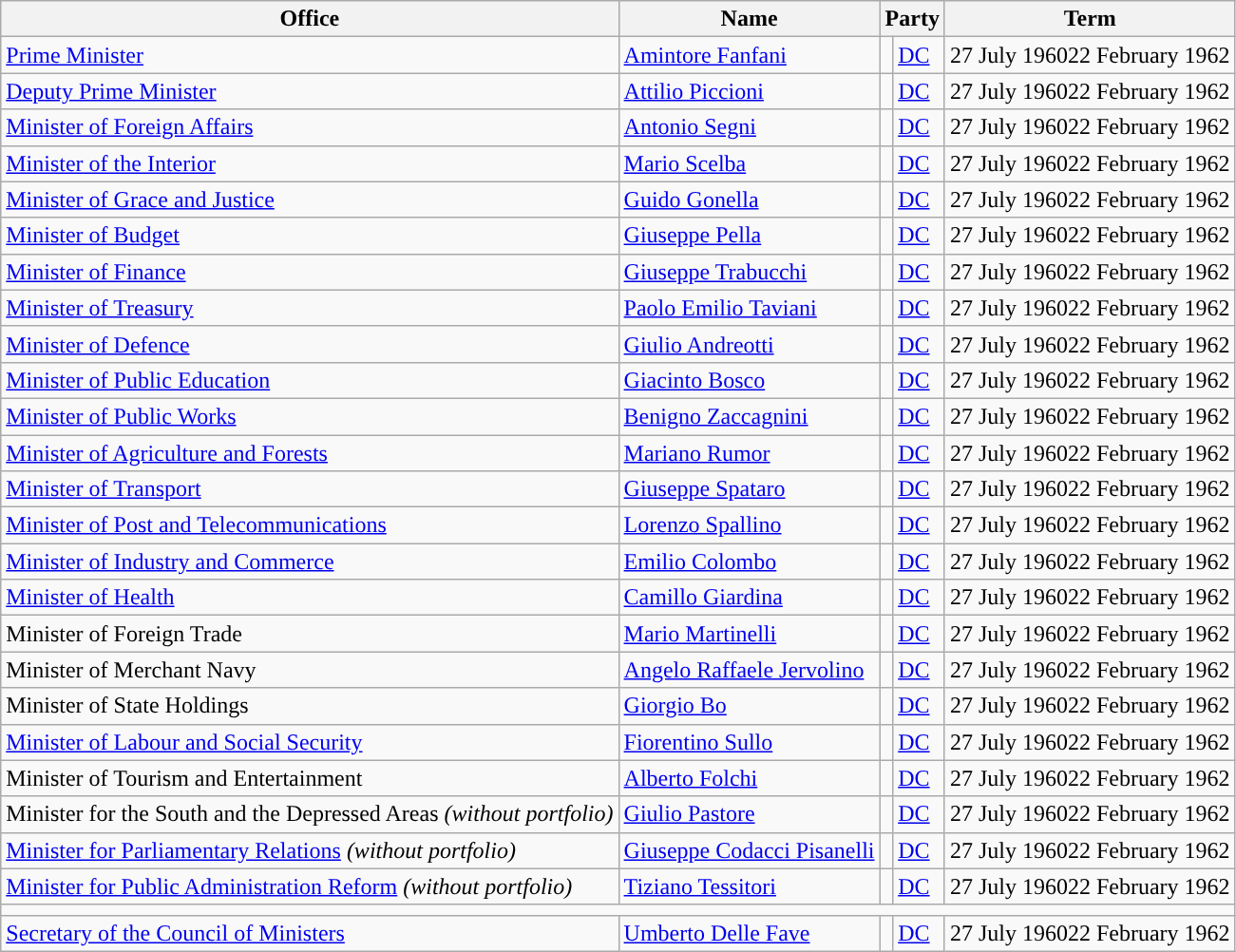<table class="wikitable">
<tr>
<th>Office</th>
<th>Name</th>
<th colspan=2>Party</th>
<th>Term</th>
</tr>
<tr>
<td><a href='#'>Prime Minister</a></td>
<td><a href='#'>Amintore Fanfani</a></td>
<td></td>
<td><a href='#'>DC</a></td>
<td>27 July 196022 February 1962</td>
</tr>
<tr>
<td><a href='#'>Deputy Prime Minister</a></td>
<td><a href='#'>Attilio Piccioni</a></td>
<td style="color:inherit;background:"></td>
<td><a href='#'>DC</a></td>
<td>27 July 196022 February 1962</td>
</tr>
<tr>
<td><a href='#'>Minister of Foreign Affairs</a></td>
<td><a href='#'>Antonio Segni</a></td>
<td style="color:inherit;background:"></td>
<td><a href='#'>DC</a></td>
<td>27 July 196022 February 1962</td>
</tr>
<tr>
<td><a href='#'>Minister of the Interior</a></td>
<td><a href='#'>Mario Scelba</a></td>
<td style="color:inherit;background:"></td>
<td><a href='#'>DC</a></td>
<td>27 July 196022 February 1962</td>
</tr>
<tr>
<td><a href='#'>Minister of Grace and Justice</a></td>
<td><a href='#'>Guido Gonella</a></td>
<td style="color:inherit;background:"></td>
<td><a href='#'>DC</a></td>
<td>27 July 196022 February 1962</td>
</tr>
<tr>
<td><a href='#'>Minister of Budget</a></td>
<td><a href='#'>Giuseppe Pella</a></td>
<td></td>
<td><a href='#'>DC</a></td>
<td>27 July 196022 February 1962</td>
</tr>
<tr>
<td><a href='#'>Minister of Finance</a></td>
<td><a href='#'>Giuseppe Trabucchi</a></td>
<td style="color:inherit;background:"></td>
<td><a href='#'>DC</a></td>
<td>27 July 196022 February 1962</td>
</tr>
<tr>
<td><a href='#'>Minister of Treasury</a></td>
<td><a href='#'>Paolo Emilio Taviani</a></td>
<td></td>
<td><a href='#'>DC</a></td>
<td>27 July 196022 February 1962</td>
</tr>
<tr>
<td><a href='#'>Minister of Defence</a></td>
<td><a href='#'>Giulio Andreotti</a></td>
<td style="color:inherit;background:"></td>
<td><a href='#'>DC</a></td>
<td>27 July 196022 February 1962</td>
</tr>
<tr>
<td><a href='#'>Minister of Public Education</a></td>
<td><a href='#'>Giacinto Bosco</a></td>
<td style="color:inherit;background:"></td>
<td><a href='#'>DC</a></td>
<td>27 July 196022 February 1962</td>
</tr>
<tr>
<td><a href='#'>Minister of Public Works</a></td>
<td><a href='#'>Benigno Zaccagnini</a></td>
<td style="color:inherit;background:"></td>
<td><a href='#'>DC</a></td>
<td>27 July 196022 February 1962</td>
</tr>
<tr>
<td><a href='#'>Minister of Agriculture and Forests</a></td>
<td><a href='#'>Mariano Rumor</a></td>
<td style="color:inherit;background:"></td>
<td><a href='#'>DC</a></td>
<td>27 July 196022 February 1962</td>
</tr>
<tr>
<td><a href='#'>Minister of Transport</a></td>
<td><a href='#'>Giuseppe Spataro</a></td>
<td style="color:inherit;background:"></td>
<td><a href='#'>DC</a></td>
<td>27 July 196022 February 1962</td>
</tr>
<tr>
<td><a href='#'>Minister of Post and Telecommunications</a></td>
<td><a href='#'>Lorenzo Spallino</a></td>
<td style="color:inherit;background:"></td>
<td><a href='#'>DC</a></td>
<td>27 July 196022 February 1962</td>
</tr>
<tr>
<td><a href='#'>Minister of Industry and Commerce</a></td>
<td><a href='#'>Emilio Colombo</a></td>
<td style="color:inherit;background:"></td>
<td><a href='#'>DC</a></td>
<td>27 July 196022 February 1962</td>
</tr>
<tr>
<td><a href='#'>Minister of Health</a></td>
<td><a href='#'>Camillo Giardina</a></td>
<td style="color:inherit;background:"></td>
<td><a href='#'>DC</a></td>
<td>27 July 196022 February 1962</td>
</tr>
<tr>
<td>Minister of Foreign Trade</td>
<td><a href='#'>Mario Martinelli</a></td>
<td></td>
<td><a href='#'>DC</a></td>
<td>27 July 196022 February 1962</td>
</tr>
<tr>
<td>Minister of Merchant Navy</td>
<td><a href='#'>Angelo Raffaele Jervolino</a></td>
<td></td>
<td><a href='#'>DC</a></td>
<td>27 July 196022 February 1962</td>
</tr>
<tr>
<td>Minister of State Holdings</td>
<td><a href='#'>Giorgio Bo</a></td>
<td style="color:inherit;background:"></td>
<td><a href='#'>DC</a></td>
<td>27 July 196022 February 1962</td>
</tr>
<tr>
<td><a href='#'>Minister of Labour and Social Security</a></td>
<td><a href='#'>Fiorentino Sullo</a></td>
<td></td>
<td><a href='#'>DC</a></td>
<td>27 July 196022 February 1962</td>
</tr>
<tr>
<td>Minister of Tourism and Entertainment</td>
<td><a href='#'>Alberto Folchi</a></td>
<td style="color:inherit;background:"></td>
<td><a href='#'>DC</a></td>
<td>27 July 196022 February 1962</td>
</tr>
<tr>
<td>Minister for the South and the Depressed Areas <em>(without portfolio)</em></td>
<td><a href='#'>Giulio Pastore</a></td>
<td style="color:inherit;background:"></td>
<td><a href='#'>DC</a></td>
<td>27 July 196022 February 1962</td>
</tr>
<tr>
<td><a href='#'>Minister for Parliamentary Relations</a> <em>(without portfolio)</em></td>
<td><a href='#'>Giuseppe Codacci Pisanelli</a></td>
<td style="color:inherit;background:"></td>
<td><a href='#'>DC</a></td>
<td>27 July 196022 February 1962</td>
</tr>
<tr>
<td><a href='#'>Minister for Public Administration Reform</a> <em>(without portfolio)</em></td>
<td><a href='#'>Tiziano Tessitori</a></td>
<td style="color:inherit;background:"></td>
<td><a href='#'>DC</a></td>
<td>27 July 196022 February 1962</td>
</tr>
<tr>
<td colspan="5"></td>
</tr>
<tr>
<td><a href='#'>Secretary of the Council of Ministers</a></td>
<td><a href='#'>Umberto Delle Fave</a></td>
<td style="color:inherit;background:"></td>
<td><a href='#'>DC</a></td>
<td>27 July 196022 February 1962</td>
</tr>
</table>
